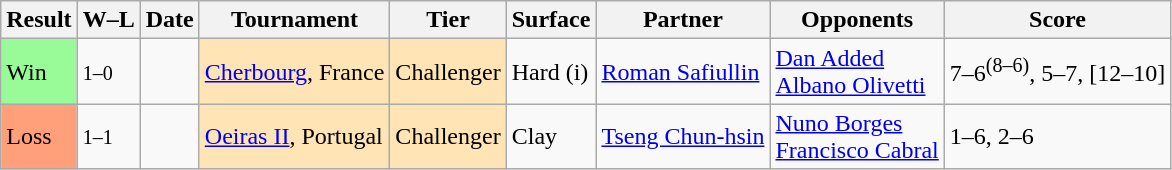<table class="sortable wikitable">
<tr>
<th>Result</th>
<th class=unsortable>W–L</th>
<th>Date</th>
<th>Tournament</th>
<th>Tier</th>
<th>Surface</th>
<th>Partner</th>
<th>Opponents</th>
<th class=unsortable>Score</th>
</tr>
<tr>
<td bgcolor=98FB98>Win</td>
<td><small>1–0</small></td>
<td><a href='#'></a></td>
<td style="background:moccasin;"><a href='#'>Cherbourg</a>, France</td>
<td style="background:moccasin;">Challenger</td>
<td>Hard (i)</td>
<td> <a href='#'>Roman Safiullin</a></td>
<td> <a href='#'>Dan Added</a><br> <a href='#'>Albano Olivetti</a></td>
<td>7–6<sup>(8–6)</sup>, 5–7, [12–10]</td>
</tr>
<tr>
<td bgcolor=FFA07A>Loss</td>
<td><small>1–1</small></td>
<td><a href='#'></a></td>
<td style="background:moccasin;"><a href='#'>Oeiras II</a>, Portugal</td>
<td style="background:moccasin;">Challenger</td>
<td>Clay</td>
<td> <a href='#'>Tseng Chun-hsin</a></td>
<td> <a href='#'>Nuno Borges</a><br> <a href='#'>Francisco Cabral</a></td>
<td>1–6, 2–6</td>
</tr>
</table>
